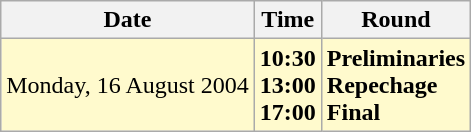<table class="wikitable">
<tr>
<th>Date</th>
<th>Time</th>
<th>Round</th>
</tr>
<tr>
<td style=background:lemonchiffon>Monday, 16 August 2004</td>
<td style=background:lemonchiffon><strong>10:30<br>13:00<br>17:00</strong></td>
<td style=background:lemonchiffon><strong>Preliminaries<br>Repechage<br>Final</strong></td>
</tr>
</table>
